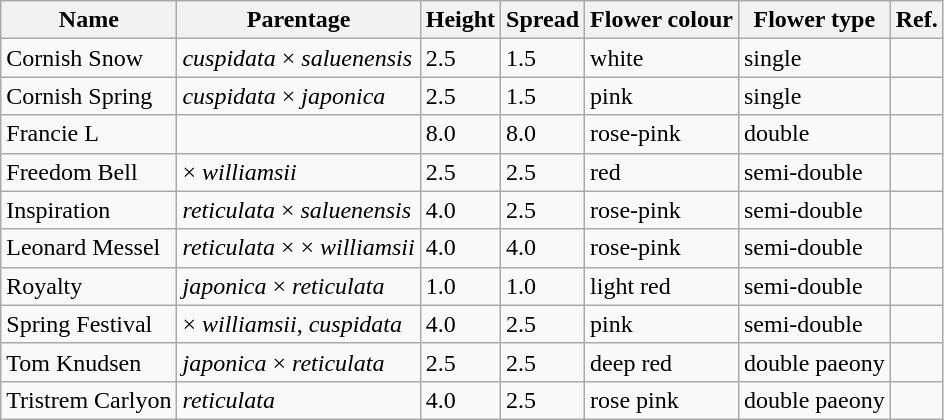<table class="wikitable sortable">
<tr>
<th>Name</th>
<th>Parentage</th>
<th>Height</th>
<th>Spread</th>
<th>Flower colour</th>
<th>Flower type</th>
<th>Ref.</th>
</tr>
<tr>
<td>Cornish Snow</td>
<td><em>cuspidata</em> × <em>saluenensis</em></td>
<td>2.5</td>
<td>1.5</td>
<td>white</td>
<td>single</td>
<td></td>
</tr>
<tr>
<td>Cornish Spring</td>
<td><em>cuspidata</em> × <em>japonica</em></td>
<td>2.5</td>
<td>1.5</td>
<td>pink</td>
<td>single</td>
<td></td>
</tr>
<tr>
<td>Francie L</td>
<td></td>
<td>8.0</td>
<td>8.0</td>
<td>rose-pink</td>
<td>double</td>
<td></td>
</tr>
<tr>
<td>Freedom Bell</td>
<td>× <em>williamsii</em></td>
<td>2.5</td>
<td>2.5</td>
<td>red</td>
<td>semi-double</td>
<td></td>
</tr>
<tr>
<td>Inspiration</td>
<td><em>reticulata</em> × <em>saluenensis</em></td>
<td>4.0</td>
<td>2.5</td>
<td>rose-pink</td>
<td>semi-double</td>
<td></td>
</tr>
<tr>
<td>Leonard Messel</td>
<td><em>reticulata</em> × × <em>williamsii</em></td>
<td>4.0</td>
<td>4.0</td>
<td>rose-pink</td>
<td>semi-double</td>
<td></td>
</tr>
<tr>
<td>Royalty</td>
<td><em>japonica</em> × <em>reticulata</em></td>
<td>1.0</td>
<td>1.0</td>
<td>light red</td>
<td>semi-double</td>
<td></td>
</tr>
<tr>
<td>Spring Festival</td>
<td>× <em>williamsii</em>, <em>cuspidata</em></td>
<td>4.0</td>
<td>2.5</td>
<td>pink</td>
<td>semi-double</td>
<td></td>
</tr>
<tr>
<td>Tom Knudsen</td>
<td><em>japonica</em> × <em>reticulata</em></td>
<td>2.5</td>
<td>2.5</td>
<td>deep red</td>
<td>double paeony</td>
<td></td>
</tr>
<tr>
<td>Tristrem Carlyon</td>
<td><em>reticulata</em></td>
<td>4.0</td>
<td>2.5</td>
<td>rose pink</td>
<td>double paeony</td>
<td></td>
</tr>
</table>
